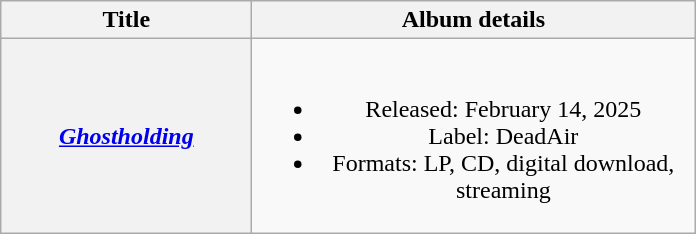<table class="wikitable plainrowheaders" style="text-align:center;">
<tr>
<th scope="col" style="width:10em;">Title</th>
<th scope="col" style="width:18em;">Album details</th>
</tr>
<tr>
<th scope="row"><em><a href='#'>Ghostholding</a></em></th>
<td><br><ul><li>Released: February 14, 2025</li><li>Label: DeadAir</li><li>Formats: LP, CD, digital download, streaming</li></ul></td>
</tr>
</table>
